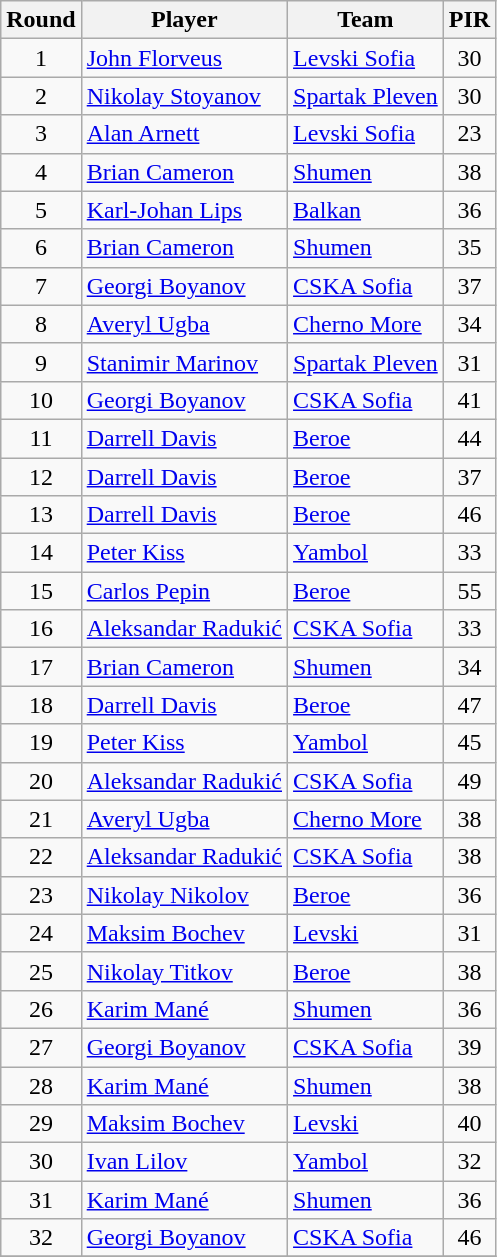<table class="wikitable sortable" style="text-align: center;">
<tr>
<th>Round</th>
<th>Player</th>
<th>Team</th>
<th>PIR</th>
</tr>
<tr>
<td>1</td>
<td style="text-align:left;"> <a href='#'>John Florveus</a></td>
<td style="text-align:left;"><a href='#'>Levski Sofia</a></td>
<td>30</td>
</tr>
<tr>
<td>2</td>
<td style="text-align:left;"> <a href='#'>Nikolay Stoyanov</a></td>
<td style="text-align:left;"><a href='#'>Spartak Pleven</a></td>
<td>30</td>
</tr>
<tr>
<td>3</td>
<td style="text-align:left;"> <a href='#'>Alan Arnett</a></td>
<td style="text-align:left;"><a href='#'>Levski Sofia</a></td>
<td>23</td>
</tr>
<tr>
<td>4</td>
<td style="text-align:left;"> <a href='#'>Brian Cameron</a></td>
<td style="text-align:left;"><a href='#'>Shumen</a></td>
<td>38</td>
</tr>
<tr>
<td>5</td>
<td style="text-align:left;"> <a href='#'>Karl-Johan Lips</a></td>
<td style="text-align:left;"><a href='#'>Balkan</a></td>
<td>36</td>
</tr>
<tr>
<td>6</td>
<td style="text-align:left;"> <a href='#'>Brian Cameron</a></td>
<td style="text-align:left;"><a href='#'>Shumen</a></td>
<td>35</td>
</tr>
<tr>
<td>7</td>
<td style="text-align:left;"> <a href='#'>Georgi Boyanov</a></td>
<td style="text-align:left;"><a href='#'>CSKA Sofia</a></td>
<td>37</td>
</tr>
<tr>
<td>8</td>
<td style="text-align:left;"> <a href='#'>Averyl Ugba</a></td>
<td style="text-align:left;"><a href='#'>Cherno More</a></td>
<td>34</td>
</tr>
<tr>
<td>9</td>
<td style="text-align:left;"> <a href='#'>Stanimir Marinov</a></td>
<td style="text-align:left;"><a href='#'>Spartak Pleven</a></td>
<td>31</td>
</tr>
<tr>
<td>10</td>
<td style="text-align:left;"> <a href='#'>Georgi Boyanov</a></td>
<td style="text-align:left;"><a href='#'>CSKA Sofia</a></td>
<td>41</td>
</tr>
<tr>
<td>11</td>
<td style="text-align:left;"> <a href='#'>Darrell Davis</a></td>
<td style="text-align:left;"><a href='#'>Beroe</a></td>
<td>44</td>
</tr>
<tr>
<td>12</td>
<td style="text-align:left;"> <a href='#'>Darrell Davis</a></td>
<td style="text-align:left;"><a href='#'>Beroe</a></td>
<td>37</td>
</tr>
<tr>
<td>13</td>
<td style="text-align:left;"> <a href='#'>Darrell Davis</a></td>
<td style="text-align:left;"><a href='#'>Beroe</a></td>
<td>46</td>
</tr>
<tr>
<td>14</td>
<td style="text-align:left;"> <a href='#'>Peter Kiss</a></td>
<td style="text-align:left;"><a href='#'>Yambol</a></td>
<td>33</td>
</tr>
<tr>
<td>15</td>
<td style="text-align:left;"> <a href='#'>Carlos Pepin</a></td>
<td style="text-align:left;"><a href='#'>Beroe</a></td>
<td>55</td>
</tr>
<tr>
<td>16</td>
<td style="text-align:left;"> <a href='#'>Aleksandar Radukić</a></td>
<td style="text-align:left;"><a href='#'>CSKA Sofia</a></td>
<td>33</td>
</tr>
<tr>
<td>17</td>
<td style="text-align:left;"> <a href='#'>Brian Cameron</a></td>
<td style="text-align:left;"><a href='#'>Shumen</a></td>
<td>34</td>
</tr>
<tr>
<td>18</td>
<td style="text-align:left;"> <a href='#'>Darrell Davis</a></td>
<td style="text-align:left;"><a href='#'>Beroe</a></td>
<td>47</td>
</tr>
<tr>
<td>19</td>
<td style="text-align:left;"> <a href='#'>Peter Kiss</a></td>
<td style="text-align:left;"><a href='#'>Yambol</a></td>
<td>45</td>
</tr>
<tr>
<td>20</td>
<td style="text-align:left;"> <a href='#'>Aleksandar Radukić</a></td>
<td style="text-align:left;"><a href='#'>CSKA Sofia</a></td>
<td>49</td>
</tr>
<tr>
<td>21</td>
<td style="text-align:left;"> <a href='#'>Averyl Ugba</a></td>
<td style="text-align:left;"><a href='#'>Cherno More</a></td>
<td>38</td>
</tr>
<tr>
<td>22</td>
<td style="text-align:left;"> <a href='#'>Aleksandar Radukić</a></td>
<td style="text-align:left;"><a href='#'>CSKA Sofia</a></td>
<td>38</td>
</tr>
<tr>
<td>23</td>
<td style="text-align:left;"> <a href='#'>Nikolay Nikolov</a></td>
<td style="text-align:left;"><a href='#'>Beroe</a></td>
<td>36</td>
</tr>
<tr>
<td>24</td>
<td style="text-align:left;"> <a href='#'>Maksim Bochev</a></td>
<td style="text-align:left;"><a href='#'>Levski</a></td>
<td>31</td>
</tr>
<tr>
<td>25</td>
<td style="text-align:left;"> <a href='#'>Nikolay Titkov</a></td>
<td style="text-align:left;"><a href='#'>Beroe</a></td>
<td>38</td>
</tr>
<tr>
<td>26</td>
<td style="text-align:left;"> <a href='#'>Karim Mané</a></td>
<td style="text-align:left;"><a href='#'>Shumen</a></td>
<td>36</td>
</tr>
<tr>
<td>27</td>
<td style="text-align:left;"> <a href='#'>Georgi Boyanov</a></td>
<td style="text-align:left;"><a href='#'>CSKA Sofia</a></td>
<td>39</td>
</tr>
<tr>
<td>28</td>
<td style="text-align:left;"> <a href='#'>Karim Mané</a></td>
<td style="text-align:left;"><a href='#'>Shumen</a></td>
<td>38</td>
</tr>
<tr>
<td>29</td>
<td style="text-align:left;"> <a href='#'>Maksim Bochev</a></td>
<td style="text-align:left;"><a href='#'>Levski</a></td>
<td>40</td>
</tr>
<tr>
<td>30</td>
<td style="text-align:left;"> <a href='#'>Ivan Lilov</a></td>
<td style="text-align:left;"><a href='#'>Yambol</a></td>
<td>32</td>
</tr>
<tr>
<td>31</td>
<td style="text-align:left;"> <a href='#'>Karim Mané</a></td>
<td style="text-align:left;"><a href='#'>Shumen</a></td>
<td>36</td>
</tr>
<tr>
<td>32</td>
<td style="text-align:left;"> <a href='#'>Georgi Boyanov</a></td>
<td style="text-align:left;"><a href='#'>CSKA Sofia</a></td>
<td>46</td>
</tr>
<tr>
</tr>
</table>
